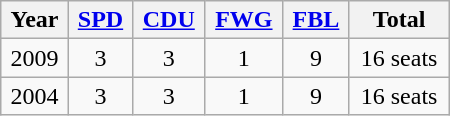<table class="wikitable" width="300">
<tr>
<th>Year</th>
<th><a href='#'>SPD</a></th>
<th><a href='#'>CDU</a></th>
<th><a href='#'>FWG</a></th>
<th><a href='#'>FBL</a></th>
<th>Total</th>
</tr>
<tr align="center">
<td>2009</td>
<td>3</td>
<td>3</td>
<td>1</td>
<td>9</td>
<td>16 seats</td>
</tr>
<tr align="center">
<td>2004</td>
<td>3</td>
<td>3</td>
<td>1</td>
<td>9</td>
<td>16 seats</td>
</tr>
</table>
